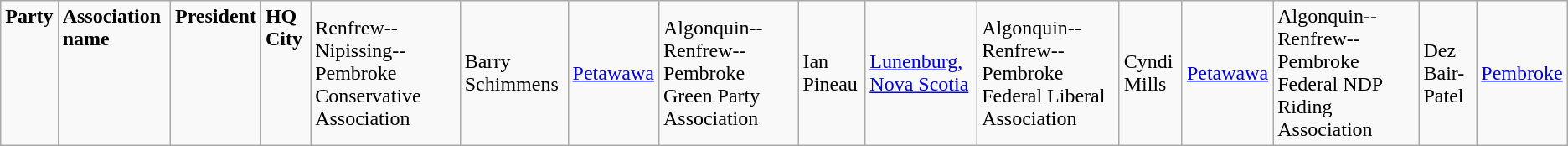<table class="wikitable">
<tr>
<td colspan="2" rowspan="1" align="left" valign="top"><strong>Party</strong></td>
<td valign="top"><strong>Association name</strong></td>
<td valign="top"><strong>President</strong></td>
<td valign="top"><strong>HQ City</strong><br></td>
<td>Renfrew--Nipissing--Pembroke Conservative Association</td>
<td>Barry Schimmens</td>
<td><a href='#'>Petawawa</a><br></td>
<td>Algonquin--Renfrew--Pembroke Green Party Association</td>
<td>Ian Pineau</td>
<td><a href='#'>Lunenburg, Nova Scotia</a><br></td>
<td>Algonquin--Renfrew--Pembroke Federal Liberal Association</td>
<td>Cyndi Mills</td>
<td><a href='#'>Petawawa</a><br></td>
<td>Algonquin--Renfrew--Pembroke Federal NDP Riding Association</td>
<td>Dez Bair-Patel</td>
<td><a href='#'>Pembroke</a></td>
</tr>
</table>
